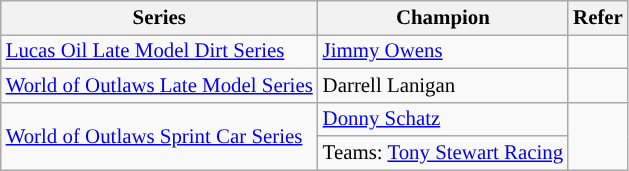<table class="wikitable" style="font-size:87%;">
<tr>
<th>Series</th>
<th>Champion</th>
<th>Refer</th>
</tr>
<tr>
<td><a href='#'>Lucas Oil Late Model Dirt Series</a></td>
<td> <a href='#'>Jimmy Owens</a></td>
<td></td>
</tr>
<tr>
<td><a href='#'>World of Outlaws Late Model Series</a></td>
<td> Darrell Lanigan</td>
<td></td>
</tr>
<tr>
<td rowspan=2><a href='#'>World of Outlaws Sprint Car Series</a></td>
<td> <a href='#'>Donny Schatz</a></td>
<td rowspan=2></td>
</tr>
<tr>
<td>Teams:  <a href='#'>Tony Stewart Racing</a></td>
</tr>
</table>
